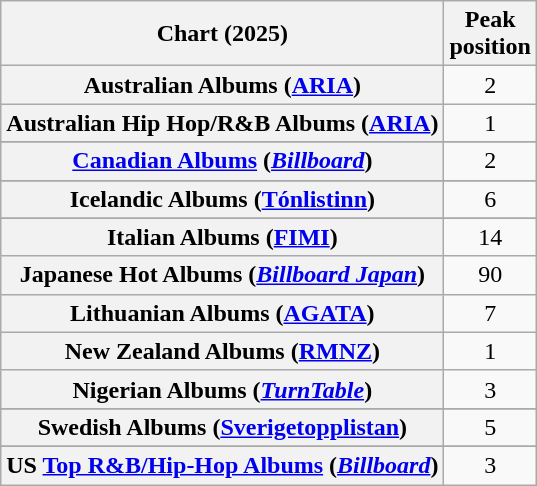<table class="wikitable sortable plainrowheaders" style="text-align:center">
<tr>
<th scope="col">Chart (2025)</th>
<th scope="col">Peak<br>position</th>
</tr>
<tr>
<th scope="row">Australian Albums (<a href='#'>ARIA</a>)</th>
<td>2</td>
</tr>
<tr>
<th scope="row">Australian Hip Hop/R&B Albums (<a href='#'>ARIA</a>)</th>
<td>1</td>
</tr>
<tr>
</tr>
<tr>
</tr>
<tr>
</tr>
<tr>
<th scope="row"><a href='#'>Canadian Albums</a> (<em><a href='#'>Billboard</a></em>)</th>
<td>2</td>
</tr>
<tr>
</tr>
<tr>
</tr>
<tr>
</tr>
<tr>
</tr>
<tr>
</tr>
<tr>
</tr>
<tr>
<th scope="row">Icelandic Albums (<a href='#'>Tónlistinn</a>)</th>
<td>6</td>
</tr>
<tr>
</tr>
<tr>
<th scope="row">Italian Albums (<a href='#'>FIMI</a>)</th>
<td>14</td>
</tr>
<tr>
<th scope="row">Japanese Hot Albums (<em><a href='#'>Billboard Japan</a></em>)</th>
<td>90</td>
</tr>
<tr>
<th scope="row">Lithuanian Albums (<a href='#'>AGATA</a>)</th>
<td>7</td>
</tr>
<tr>
<th scope="row">New Zealand Albums (<a href='#'>RMNZ</a>)</th>
<td>1</td>
</tr>
<tr>
<th scope="row">Nigerian Albums (<a href='#'><em>TurnTable</em></a>)</th>
<td>3</td>
</tr>
<tr>
</tr>
<tr>
</tr>
<tr>
</tr>
<tr>
</tr>
<tr>
<th scope="row">Swedish Albums (<a href='#'>Sverigetopplistan</a>)</th>
<td>5</td>
</tr>
<tr>
</tr>
<tr>
</tr>
<tr>
</tr>
<tr>
</tr>
<tr>
<th scope="row">US <a href='#'>Top R&B/Hip-Hop Albums</a> (<em><a href='#'>Billboard</a></em>)</th>
<td>3</td>
</tr>
</table>
